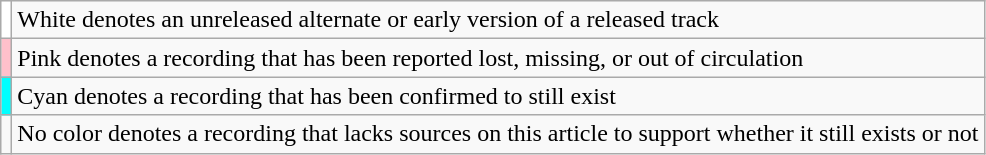<table class="wikitable">
<tr>
<td bgcolor="white"></td>
<td>White denotes an unreleased alternate or early version of a released track</td>
</tr>
<tr>
<td bgcolor="pink"></td>
<td>Pink denotes a recording that has been reported lost, missing, or out of circulation</td>
</tr>
<tr>
<td bgcolor="cyan"></td>
<td>Cyan denotes a recording that has been confirmed to still exist<br></td>
</tr>
<tr>
<td bgcolor=""></td>
<td>No color denotes a recording that lacks sources on this article to support whether it still exists or not</td>
</tr>
</table>
